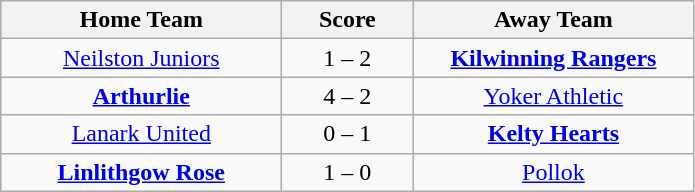<table class="wikitable" style="text-align: center">
<tr>
<th width=180>Home Team</th>
<th width=80>Score</th>
<th width=180>Away Team</th>
</tr>
<tr>
<td><a href='#'>Neilston Juniors</a></td>
<td>1 – 2</td>
<td><strong><a href='#'>Kilwinning Rangers</a></strong></td>
</tr>
<tr>
<td><strong><a href='#'>Arthurlie</a></strong></td>
<td>4 – 2</td>
<td><a href='#'>Yoker Athletic</a></td>
</tr>
<tr>
<td><a href='#'>Lanark United</a></td>
<td>0 – 1</td>
<td><strong><a href='#'>Kelty Hearts</a></strong></td>
</tr>
<tr>
<td><strong><a href='#'>Linlithgow Rose</a></strong></td>
<td>1 – 0</td>
<td><a href='#'>Pollok</a></td>
</tr>
</table>
